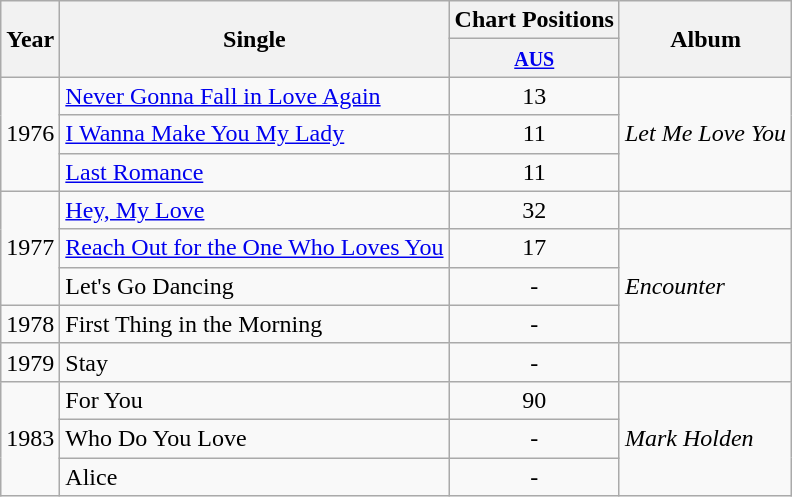<table class="wikitable">
<tr>
<th rowspan="2">Year</th>
<th rowspan="2">Single</th>
<th>Chart Positions</th>
<th rowspan="2">Album</th>
</tr>
<tr>
<th><small><a href='#'>AUS</a></small></th>
</tr>
<tr>
<td rowspan="3">1976</td>
<td><a href='#'>Never Gonna Fall in Love Again</a></td>
<td style="text-align:center;">13</td>
<td rowspan="3"><em>Let Me Love You</em></td>
</tr>
<tr>
<td><a href='#'>I Wanna Make You My Lady</a></td>
<td style="text-align:center;">11</td>
</tr>
<tr>
<td><a href='#'>Last Romance</a></td>
<td style="text-align:center;">11</td>
</tr>
<tr>
<td rowspan="3">1977</td>
<td><a href='#'>Hey, My Love</a></td>
<td style="text-align:center;">32</td>
<td></td>
</tr>
<tr>
<td><a href='#'>Reach Out for the One Who Loves You</a></td>
<td style="text-align:center;">17</td>
<td rowspan="3"><em>Encounter</em></td>
</tr>
<tr>
<td>Let's Go Dancing</td>
<td style="text-align:center;">-</td>
</tr>
<tr>
<td>1978</td>
<td>First Thing in the Morning</td>
<td style="text-align:center;">-</td>
</tr>
<tr>
<td>1979</td>
<td>Stay</td>
<td style="text-align:center;">-</td>
<td></td>
</tr>
<tr>
<td rowspan="3">1983</td>
<td>For You</td>
<td style="text-align:center;">90</td>
<td rowspan="3"><em>Mark Holden</em></td>
</tr>
<tr>
<td>Who Do You Love</td>
<td style="text-align:center;">-</td>
</tr>
<tr>
<td>Alice</td>
<td style="text-align:center;">-</td>
</tr>
</table>
